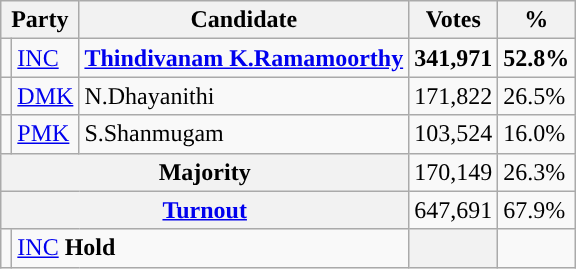<table class="wikitable">
<tr>
<th colspan="2">Party</th>
<th>Candidate</th>
<th>Votes</th>
<th>%</th>
</tr>
<tr>
<td></td>
<td><a href='#'>INC</a></td>
<td><a href='#'><strong>Thindivanam K.Ramamoorthy</strong></a></td>
<td><strong>341,971</strong></td>
<td><strong>52.8%</strong></td>
</tr>
<tr>
<td></td>
<td><a href='#'>DMK</a></td>
<td>N.Dhayanithi</td>
<td>171,822</td>
<td>26.5%</td>
</tr>
<tr>
<td></td>
<td><a href='#'>PMK</a></td>
<td>S.Shanmugam</td>
<td>103,524</td>
<td>16.0%</td>
</tr>
<tr>
<th colspan="3">Majority</th>
<td>170,149</td>
<td>26.3%</td>
</tr>
<tr>
<th colspan="3"><a href='#'>Turnout</a></th>
<td>647,691</td>
<td>67.9%</td>
</tr>
<tr>
<td></td>
<td colspan="2"><a href='#'>INC</a> <strong>Hold</strong></td>
<th></th>
<td></td>
</tr>
</table>
